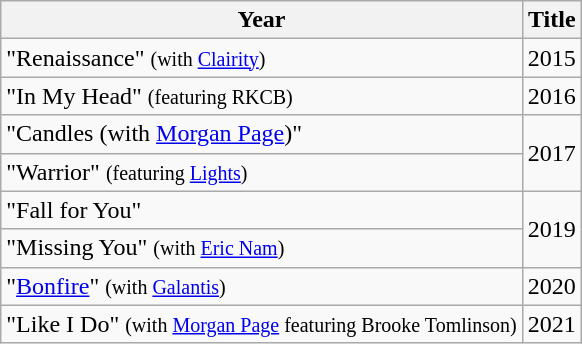<table class="wikitable plainrowheaders">
<tr>
<th>Year</th>
<th>Title</th>
</tr>
<tr>
<td>"Renaissance" <small>(with <a href='#'>Clairity</a>)</small></td>
<td align="center" rowspan="1">2015</td>
</tr>
<tr>
<td>"In My Head" <small>(featuring RKCB)</small></td>
<td align="center" rowspan="1">2016</td>
</tr>
<tr>
<td>"Candles (with <a href='#'>Morgan Page</a>)"</td>
<td align="center" rowspan="2">2017</td>
</tr>
<tr>
<td>"Warrior" <small>(featuring <a href='#'>Lights</a>)</small></td>
</tr>
<tr>
<td>"Fall for You"</td>
<td rowspan="2">2019</td>
</tr>
<tr>
<td>"Missing You" <small>(with <a href='#'>Eric Nam</a>)</small></td>
</tr>
<tr>
<td>"<a href='#'>Bonfire</a>" <small>(with <a href='#'>Galantis</a>)</small></td>
<td>2020</td>
</tr>
<tr>
<td>"Like I Do" <small>(with <a href='#'>Morgan Page</a> featuring Brooke Tomlinson)</small></td>
<td>2021</td>
</tr>
</table>
